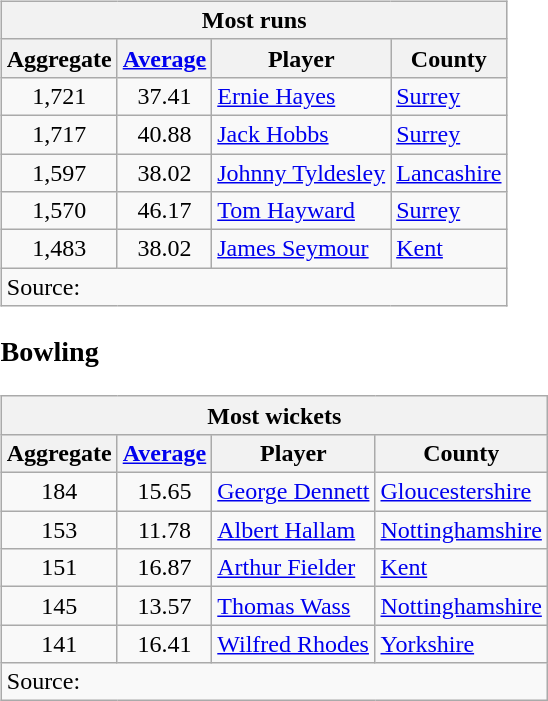<table>
<tr valign="top">
<td><br><table class="wikitable" style="text-align:left;">
<tr>
<th colspan=4>Most runs</th>
</tr>
<tr>
<th>Aggregate</th>
<th><a href='#'>Average</a></th>
<th>Player</th>
<th>County</th>
</tr>
<tr>
<td style="text-align:center;">1,721</td>
<td style="text-align:center;">37.41</td>
<td><a href='#'>Ernie Hayes</a></td>
<td><a href='#'>Surrey</a></td>
</tr>
<tr>
<td style="text-align:center;">1,717</td>
<td style="text-align:center;">40.88</td>
<td><a href='#'>Jack Hobbs</a></td>
<td><a href='#'>Surrey</a></td>
</tr>
<tr>
<td style="text-align:center;">1,597</td>
<td style="text-align:center;">38.02</td>
<td><a href='#'>Johnny Tyldesley</a></td>
<td><a href='#'>Lancashire</a></td>
</tr>
<tr>
<td style="text-align:center;">1,570</td>
<td style="text-align:center;">46.17</td>
<td><a href='#'>Tom Hayward</a></td>
<td><a href='#'>Surrey</a></td>
</tr>
<tr>
<td style="text-align:center;">1,483</td>
<td style="text-align:center;">38.02</td>
<td><a href='#'>James Seymour</a></td>
<td><a href='#'>Kent</a></td>
</tr>
<tr>
<td colspan=4 align="left">Source:</td>
</tr>
</table>
<h3>Bowling</h3><table class="wikitable" style="text-align:left;">
<tr>
<th colspan=4>Most wickets</th>
</tr>
<tr>
<th>Aggregate</th>
<th><a href='#'>Average</a></th>
<th>Player</th>
<th>County</th>
</tr>
<tr>
<td style="text-align:center;">184</td>
<td style="text-align:center;">15.65</td>
<td><a href='#'>George Dennett</a></td>
<td><a href='#'>Gloucestershire</a></td>
</tr>
<tr>
<td style="text-align:center;">153</td>
<td style="text-align:center;">11.78</td>
<td><a href='#'>Albert Hallam</a></td>
<td><a href='#'>Nottinghamshire</a></td>
</tr>
<tr>
<td style="text-align:center;">151</td>
<td style="text-align:center;">16.87</td>
<td><a href='#'>Arthur Fielder</a></td>
<td><a href='#'>Kent</a></td>
</tr>
<tr>
<td style="text-align:center;">145</td>
<td style="text-align:center;">13.57</td>
<td><a href='#'>Thomas Wass</a></td>
<td><a href='#'>Nottinghamshire</a></td>
</tr>
<tr>
<td style="text-align:center;">141</td>
<td style="text-align:center;">16.41</td>
<td><a href='#'>Wilfred Rhodes</a></td>
<td><a href='#'>Yorkshire</a></td>
</tr>
<tr>
<td colspan=4 align="left">Source:</td>
</tr>
</table>
</td>
</tr>
</table>
